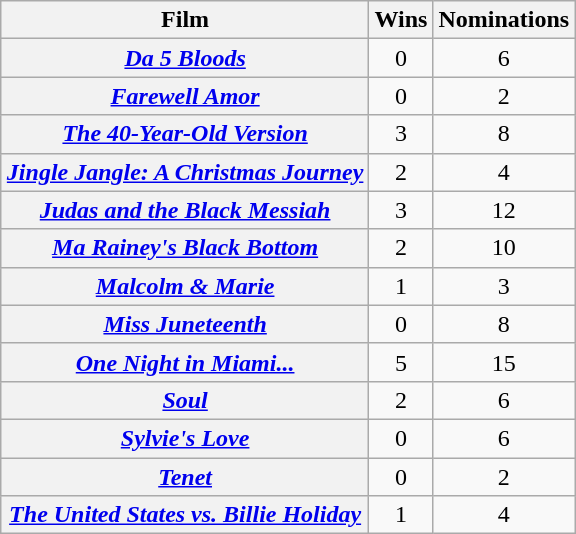<table class="wikitable sortable plainrowheaders" style="text-align: center; margin:auto">
<tr>
<th>Film</th>
<th>Wins</th>
<th>Nominations</th>
</tr>
<tr>
<th scope="row"><em><a href='#'>Da 5 Bloods</a></em></th>
<td>0</td>
<td>6</td>
</tr>
<tr>
<th scope="row"><em><a href='#'>Farewell Amor</a></em></th>
<td>0</td>
<td>2</td>
</tr>
<tr>
<th scope="row"><em><a href='#'>The 40-Year-Old Version</a></em></th>
<td>3</td>
<td>8</td>
</tr>
<tr>
<th scope="row"><em><a href='#'>Jingle Jangle: A Christmas Journey</a></em></th>
<td>2</td>
<td>4</td>
</tr>
<tr>
<th scope="row"><em><a href='#'>Judas and the Black Messiah</a></em></th>
<td>3</td>
<td>12</td>
</tr>
<tr>
<th scope="row"><em><a href='#'>Ma Rainey's Black Bottom</a></em></th>
<td>2</td>
<td>10</td>
</tr>
<tr>
<th scope="row"><em><a href='#'>Malcolm & Marie</a></em></th>
<td>1</td>
<td>3</td>
</tr>
<tr>
<th scope="row"><em><a href='#'>Miss Juneteenth</a></em></th>
<td>0</td>
<td>8</td>
</tr>
<tr>
<th scope="row"><em><a href='#'>One Night in Miami...</a></em></th>
<td>5</td>
<td>15</td>
</tr>
<tr>
<th scope="row"><em><a href='#'>Soul</a></em></th>
<td>2</td>
<td>6</td>
</tr>
<tr>
<th scope="row"><em><a href='#'>Sylvie's Love</a></em></th>
<td>0</td>
<td>6</td>
</tr>
<tr>
<th scope="row"><em><a href='#'>Tenet</a></em></th>
<td>0</td>
<td>2</td>
</tr>
<tr>
<th scope="row"><em><a href='#'>The United States vs. Billie Holiday</a></em></th>
<td>1</td>
<td>4</td>
</tr>
</table>
